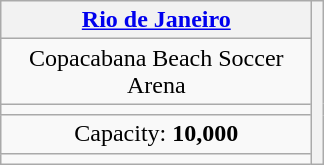<table class="wikitable" style="text-align:center">
<tr>
<th width=200><a href='#'>Rio de Janeiro</a> <br></th>
<th rowspan=5 colspan=2></th>
</tr>
<tr>
<td>Copacabana Beach Soccer Arena</td>
</tr>
<tr>
<td><small></small></td>
</tr>
<tr>
<td>Capacity: <strong>10,000</strong></td>
</tr>
<tr>
<td></td>
</tr>
</table>
